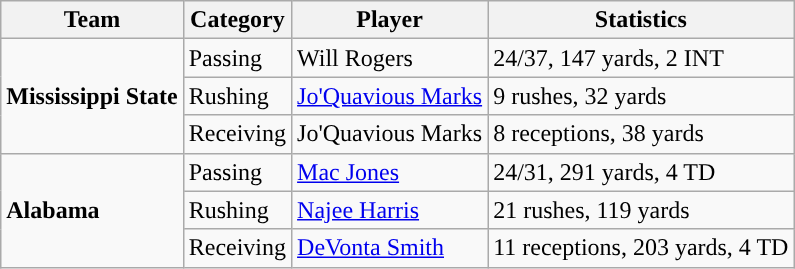<table class="wikitable" style="float: left;">
<tr>
<th>Team</th>
<th>Category</th>
<th>Player</th>
<th>Statistics</th>
</tr>
<tr>
<td rowspan=3><strong>Mississippi State</strong></td>
<td>Passing</td>
<td>Will Rogers</td>
<td>24/37, 147 yards, 2 INT</td>
</tr>
<tr>
<td>Rushing</td>
<td><a href='#'>Jo'Quavious Marks</a></td>
<td>9 rushes, 32 yards</td>
</tr>
<tr>
<td>Receiving</td>
<td>Jo'Quavious Marks</td>
<td>8 receptions, 38 yards</td>
</tr>
<tr>
<td rowspan=3><strong>Alabama</strong></td>
<td>Passing</td>
<td><a href='#'>Mac Jones</a></td>
<td>24/31, 291 yards, 4 TD</td>
</tr>
<tr>
<td>Rushing</td>
<td><a href='#'>Najee Harris</a></td>
<td>21 rushes, 119 yards</td>
</tr>
<tr>
<td>Receiving</td>
<td><a href='#'>DeVonta Smith</a></td>
<td>11 receptions, 203 yards, 4 TD</td>
</tr>
</table>
